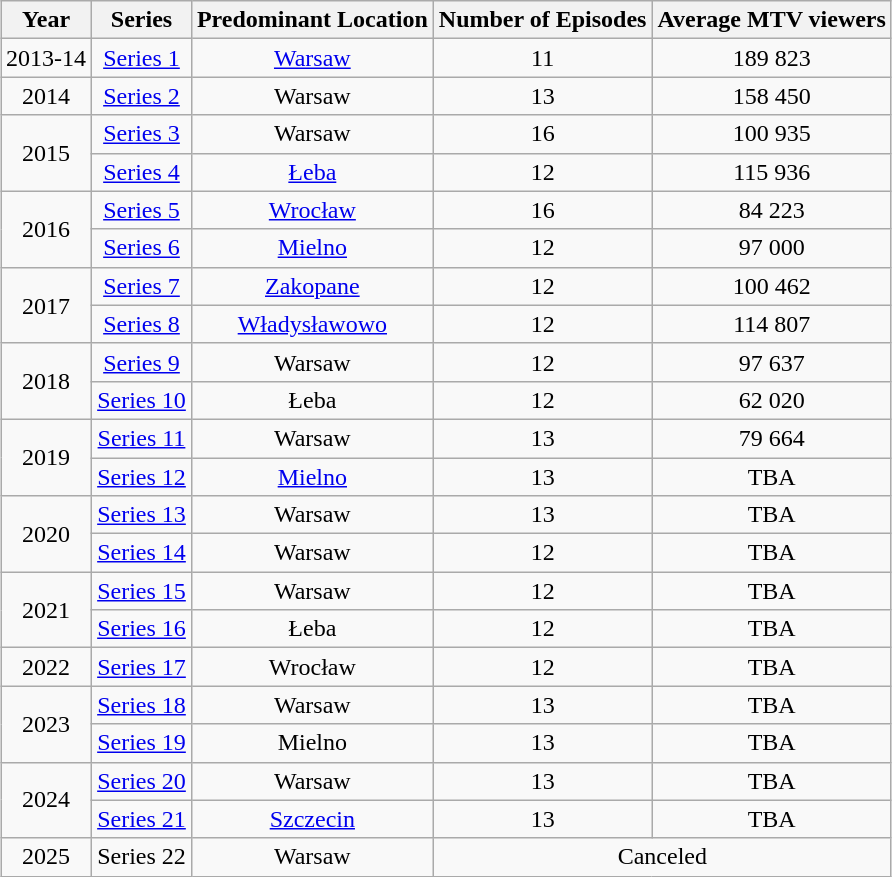<table class="wikitable" style="text-align:center; margin:auto;">
<tr>
<th>Year</th>
<th>Series</th>
<th>Predominant Location</th>
<th>Number of Episodes</th>
<th>Average MTV viewers</th>
</tr>
<tr>
<td>2013-14</td>
<td><a href='#'>Series 1</a></td>
<td><a href='#'>Warsaw</a></td>
<td>11</td>
<td>189 823</td>
</tr>
<tr>
<td>2014</td>
<td><a href='#'>Series 2</a></td>
<td>Warsaw</td>
<td>13</td>
<td>158 450</td>
</tr>
<tr>
<td rowspan="2">2015</td>
<td><a href='#'>Series 3</a></td>
<td>Warsaw</td>
<td>16</td>
<td>100 935</td>
</tr>
<tr>
<td><a href='#'>Series 4</a></td>
<td><a href='#'>Łeba</a></td>
<td>12</td>
<td>115 936</td>
</tr>
<tr>
<td rowspan="2">2016</td>
<td><a href='#'>Series 5</a></td>
<td><a href='#'>Wrocław</a></td>
<td>16</td>
<td>84 223</td>
</tr>
<tr>
<td><a href='#'>Series 6</a></td>
<td><a href='#'>Mielno</a></td>
<td>12</td>
<td>97 000</td>
</tr>
<tr>
<td rowspan="2">2017</td>
<td><a href='#'>Series 7</a></td>
<td><a href='#'>Zakopane</a></td>
<td>12</td>
<td>100 462</td>
</tr>
<tr>
<td><a href='#'>Series 8</a></td>
<td><a href='#'>Władysławowo</a></td>
<td>12</td>
<td>114 807</td>
</tr>
<tr>
<td rowspan="2">2018</td>
<td><a href='#'>Series 9</a></td>
<td>Warsaw</td>
<td>12</td>
<td>97 637</td>
</tr>
<tr>
<td><a href='#'>Series 10</a></td>
<td>Łeba</td>
<td>12</td>
<td>62 020</td>
</tr>
<tr>
<td rowspan="2">2019</td>
<td><a href='#'>Series 11</a></td>
<td>Warsaw</td>
<td>13</td>
<td>79 664</td>
</tr>
<tr>
<td><a href='#'>Series 12</a></td>
<td><a href='#'>Mielno</a></td>
<td>13</td>
<td>TBA</td>
</tr>
<tr>
<td rowspan="2">2020</td>
<td><a href='#'>Series 13</a></td>
<td>Warsaw</td>
<td>13</td>
<td>TBA</td>
</tr>
<tr>
<td><a href='#'>Series 14</a></td>
<td>Warsaw</td>
<td>12</td>
<td>TBA</td>
</tr>
<tr>
<td rowspan="2">2021</td>
<td><a href='#'>Series 15</a></td>
<td>Warsaw</td>
<td>12</td>
<td>TBA</td>
</tr>
<tr>
<td><a href='#'>Series 16</a></td>
<td>Łeba</td>
<td>12</td>
<td>TBA</td>
</tr>
<tr>
<td>2022</td>
<td><a href='#'>Series 17</a></td>
<td>Wrocław</td>
<td>12</td>
<td>TBA</td>
</tr>
<tr>
<td rowspan="2">2023</td>
<td><a href='#'>Series 18</a></td>
<td>Warsaw</td>
<td>13</td>
<td>TBA</td>
</tr>
<tr>
<td><a href='#'>Series 19</a></td>
<td>Mielno</td>
<td>13</td>
<td>TBA</td>
</tr>
<tr>
<td rowspan="2">2024</td>
<td><a href='#'>Series 20</a></td>
<td>Warsaw</td>
<td>13</td>
<td>TBA</td>
</tr>
<tr>
<td><a href='#'>Series 21</a></td>
<td><a href='#'>Szczecin</a></td>
<td>13</td>
<td>TBA</td>
</tr>
<tr>
<td>2025</td>
<td>Series 22</td>
<td>Warsaw</td>
<td colspan="2">Canceled</td>
</tr>
</table>
